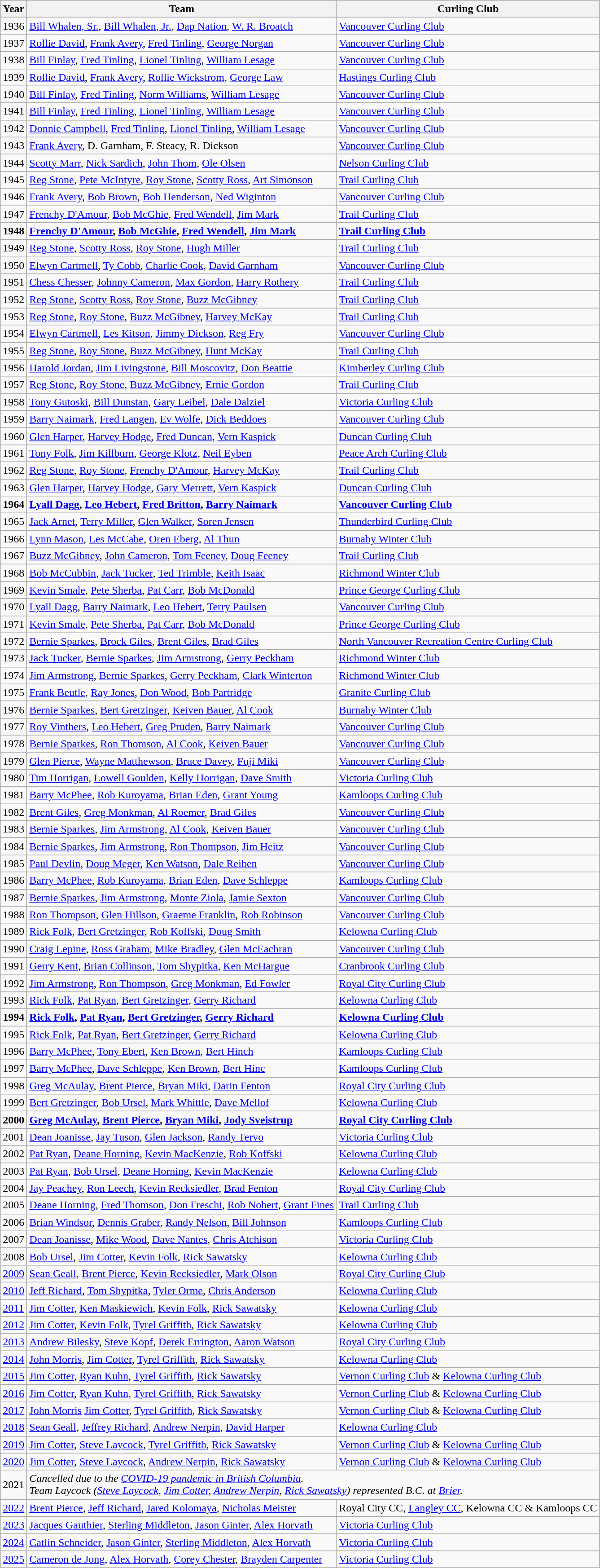<table class="wikitable">
<tr>
<th scope="col">Year</th>
<th scope="col">Team</th>
<th scope="col">Curling Club</th>
</tr>
<tr>
<td>1936</td>
<td><a href='#'>Bill Whalen, Sr.</a>, <a href='#'>Bill Whalen, Jr.</a>, <a href='#'>Dap Nation</a>, <a href='#'>W. R. Broatch</a></td>
<td><a href='#'>Vancouver Curling Club</a></td>
</tr>
<tr>
<td>1937</td>
<td><a href='#'>Rollie David</a>, <a href='#'>Frank Avery</a>, <a href='#'>Fred Tinling</a>, <a href='#'>George Norgan</a></td>
<td><a href='#'>Vancouver Curling Club</a></td>
</tr>
<tr>
<td>1938</td>
<td><a href='#'>Bill Finlay</a>, <a href='#'>Fred Tinling</a>, <a href='#'>Lionel Tinling</a>, <a href='#'>William Lesage</a></td>
<td><a href='#'>Vancouver Curling Club</a></td>
</tr>
<tr>
<td>1939</td>
<td><a href='#'>Rollie David</a>, <a href='#'>Frank Avery</a>, <a href='#'>Rollie Wickstrom</a>, <a href='#'>George Law</a></td>
<td><a href='#'>Hastings Curling Club</a></td>
</tr>
<tr>
<td>1940</td>
<td><a href='#'>Bill Finlay</a>, <a href='#'>Fred Tinling</a>, <a href='#'>Norm Williams</a>, <a href='#'>William Lesage</a></td>
<td><a href='#'>Vancouver Curling Club</a></td>
</tr>
<tr>
<td>1941</td>
<td><a href='#'>Bill Finlay</a>, <a href='#'>Fred Tinling</a>, <a href='#'>Lionel Tinling</a>, <a href='#'>William Lesage</a></td>
<td><a href='#'>Vancouver Curling Club</a></td>
</tr>
<tr>
<td>1942</td>
<td><a href='#'>Donnie Campbell</a>, <a href='#'>Fred Tinling</a>, <a href='#'>Lionel Tinling</a>, <a href='#'>William Lesage</a></td>
<td><a href='#'>Vancouver Curling Club</a></td>
</tr>
<tr>
<td>1943</td>
<td><a href='#'>Frank Avery</a>, D. Garnham, F. Steacy, R. Dickson</td>
<td><a href='#'>Vancouver Curling Club</a></td>
</tr>
<tr>
<td>1944</td>
<td><a href='#'>Scotty Marr</a>, <a href='#'>Nick Sardich</a>, <a href='#'>John Thom</a>, <a href='#'>Ole Olsen</a></td>
<td><a href='#'>Nelson Curling Club</a></td>
</tr>
<tr>
<td>1945</td>
<td><a href='#'>Reg Stone</a>, <a href='#'>Pete McIntyre</a>, <a href='#'>Roy Stone</a>, <a href='#'>Scotty Ross</a>, <a href='#'>Art Simonson</a></td>
<td><a href='#'>Trail Curling Club</a></td>
</tr>
<tr>
<td>1946</td>
<td><a href='#'>Frank Avery</a>, <a href='#'>Bob Brown</a>, <a href='#'>Bob Henderson</a>, <a href='#'>Ned Wiginton</a></td>
<td><a href='#'>Vancouver Curling Club</a></td>
</tr>
<tr>
<td>1947</td>
<td><a href='#'>Frenchy D'Amour</a>, <a href='#'>Bob McGhie</a>, <a href='#'>Fred Wendell</a>, <a href='#'>Jim Mark</a></td>
<td><a href='#'>Trail Curling Club</a></td>
</tr>
<tr>
<td><strong>1948</strong></td>
<td><strong><a href='#'>Frenchy D'Amour</a>, <a href='#'>Bob McGhie</a>, <a href='#'>Fred Wendell</a>, <a href='#'>Jim Mark</a> </strong></td>
<td><strong><a href='#'>Trail Curling Club</a></strong></td>
</tr>
<tr>
<td>1949</td>
<td><a href='#'>Reg Stone</a>, <a href='#'>Scotty Ross</a>, <a href='#'>Roy Stone</a>, <a href='#'>Hugh Miller</a></td>
<td><a href='#'>Trail Curling Club</a></td>
</tr>
<tr>
<td>1950</td>
<td><a href='#'>Elwyn Cartmell</a>, <a href='#'>Ty Cobb</a>, <a href='#'>Charlie Cook</a>, <a href='#'>David Garnham</a></td>
<td><a href='#'>Vancouver Curling Club</a></td>
</tr>
<tr>
<td>1951</td>
<td><a href='#'>Chess Chesser</a>, <a href='#'>Johnny Cameron</a>, <a href='#'>Max Gordon</a>, <a href='#'>Harry Rothery</a></td>
<td><a href='#'>Trail Curling Club</a></td>
</tr>
<tr>
<td>1952</td>
<td><a href='#'>Reg Stone</a>, <a href='#'>Scotty Ross</a>, <a href='#'>Roy Stone</a>, <a href='#'>Buzz McGibney</a></td>
<td><a href='#'>Trail Curling Club</a></td>
</tr>
<tr>
<td>1953</td>
<td><a href='#'>Reg Stone</a>, <a href='#'>Roy Stone</a>, <a href='#'>Buzz McGibney</a>, <a href='#'>Harvey McKay</a></td>
<td><a href='#'>Trail Curling Club</a></td>
</tr>
<tr>
<td>1954</td>
<td><a href='#'>Elwyn Cartmell</a>, <a href='#'>Les Kitson</a>, <a href='#'>Jimmy Dickson</a>, <a href='#'>Reg Fry</a></td>
<td><a href='#'>Vancouver Curling Club</a></td>
</tr>
<tr>
<td>1955</td>
<td><a href='#'>Reg Stone</a>, <a href='#'>Roy Stone</a>, <a href='#'>Buzz McGibney</a>, <a href='#'>Hunt McKay</a></td>
<td><a href='#'>Trail Curling Club</a></td>
</tr>
<tr>
<td>1956</td>
<td><a href='#'>Harold Jordan</a>, <a href='#'>Jim Livingstone</a>, <a href='#'>Bill Moscovitz</a>, <a href='#'>Don Beattie</a></td>
<td><a href='#'>Kimberley Curling Club</a></td>
</tr>
<tr>
<td>1957</td>
<td><a href='#'>Reg Stone</a>, <a href='#'>Roy Stone</a>, <a href='#'>Buzz McGibney</a>, <a href='#'>Ernie Gordon</a></td>
<td><a href='#'>Trail Curling Club</a></td>
</tr>
<tr>
<td>1958</td>
<td><a href='#'>Tony Gutoski</a>, <a href='#'>Bill Dunstan</a>, <a href='#'>Gary Leibel</a>, <a href='#'>Dale Dalziel</a></td>
<td><a href='#'>Victoria Curling Club</a></td>
</tr>
<tr>
<td>1959</td>
<td><a href='#'>Barry Naimark</a>, <a href='#'>Fred Langen</a>, <a href='#'>Ev Wolfe</a>, <a href='#'>Dick Beddoes</a></td>
<td><a href='#'>Vancouver Curling Club</a></td>
</tr>
<tr>
<td>1960</td>
<td><a href='#'>Glen Harper</a>, <a href='#'>Harvey Hodge</a>, <a href='#'>Fred Duncan</a>, <a href='#'>Vern Kaspick</a></td>
<td><a href='#'>Duncan Curling Club</a></td>
</tr>
<tr>
<td>1961</td>
<td><a href='#'>Tony Folk</a>, <a href='#'>Jim Killburn</a>, <a href='#'>George Klotz</a>, <a href='#'>Neil Eyben</a></td>
<td><a href='#'>Peace Arch Curling Club</a></td>
</tr>
<tr>
<td>1962</td>
<td><a href='#'>Reg Stone</a>, <a href='#'>Roy Stone</a>, <a href='#'>Frenchy D'Amour</a>, <a href='#'>Harvey McKay</a></td>
<td><a href='#'>Trail Curling Club</a></td>
</tr>
<tr>
<td>1963</td>
<td><a href='#'>Glen Harper</a>, <a href='#'>Harvey Hodge</a>, <a href='#'>Gary Merrett</a>, <a href='#'>Vern Kaspick</a></td>
<td><a href='#'>Duncan Curling Club</a></td>
</tr>
<tr>
<td><strong>1964</strong></td>
<td><strong><a href='#'>Lyall Dagg</a>, <a href='#'>Leo Hebert</a>, <a href='#'>Fred Britton</a>, <a href='#'>Barry Naimark</a> </strong></td>
<td><strong><a href='#'>Vancouver Curling Club</a></strong></td>
</tr>
<tr>
<td>1965</td>
<td><a href='#'>Jack Arnet</a>, <a href='#'>Terry Miller</a>, <a href='#'>Glen Walker</a>, <a href='#'>Soren Jensen</a></td>
<td><a href='#'>Thunderbird Curling Club</a></td>
</tr>
<tr>
<td>1966</td>
<td><a href='#'>Lynn Mason</a>, <a href='#'>Les McCabe</a>, <a href='#'>Oren Eberg</a>, <a href='#'>Al Thun</a></td>
<td><a href='#'>Burnaby Winter Club</a></td>
</tr>
<tr>
<td>1967</td>
<td><a href='#'>Buzz McGibney</a>, <a href='#'>John Cameron</a>, <a href='#'>Tom Feeney</a>, <a href='#'>Doug Feeney</a></td>
<td><a href='#'>Trail Curling Club</a></td>
</tr>
<tr>
<td>1968</td>
<td><a href='#'>Bob McCubbin</a>, <a href='#'>Jack Tucker</a>, <a href='#'>Ted Trimble</a>, <a href='#'>Keith Isaac</a></td>
<td><a href='#'>Richmond Winter Club</a></td>
</tr>
<tr>
<td>1969</td>
<td><a href='#'>Kevin Smale</a>, <a href='#'>Pete Sherba</a>, <a href='#'>Pat Carr</a>, <a href='#'>Bob McDonald</a></td>
<td><a href='#'>Prince George Curling Club</a></td>
</tr>
<tr>
<td>1970</td>
<td><a href='#'>Lyall Dagg</a>, <a href='#'>Barry Naimark</a>, <a href='#'>Leo Hebert</a>, <a href='#'>Terry Paulsen</a></td>
<td><a href='#'>Vancouver Curling Club</a></td>
</tr>
<tr>
<td>1971</td>
<td><a href='#'>Kevin Smale</a>, <a href='#'>Pete Sherba</a>, <a href='#'>Pat Carr</a>, <a href='#'>Bob McDonald</a></td>
<td><a href='#'>Prince George Curling Club</a></td>
</tr>
<tr>
<td>1972</td>
<td><a href='#'>Bernie Sparkes</a>, <a href='#'>Brock Giles</a>, <a href='#'>Brent Giles</a>, <a href='#'>Brad Giles</a></td>
<td><a href='#'>North Vancouver Recreation Centre Curling Club</a></td>
</tr>
<tr>
<td>1973</td>
<td><a href='#'>Jack Tucker</a>, <a href='#'>Bernie Sparkes</a>, <a href='#'>Jim Armstrong</a>, <a href='#'>Gerry Peckham</a></td>
<td><a href='#'>Richmond Winter Club</a></td>
</tr>
<tr>
<td>1974</td>
<td><a href='#'>Jim Armstrong</a>, <a href='#'>Bernie Sparkes</a>, <a href='#'>Gerry Peckham</a>, <a href='#'>Clark Winterton</a></td>
<td><a href='#'>Richmond Winter Club</a></td>
</tr>
<tr>
<td>1975</td>
<td><a href='#'>Frank Beutle</a>, <a href='#'>Ray Jones</a>, <a href='#'>Don Wood</a>, <a href='#'>Bob Partridge</a></td>
<td><a href='#'>Granite Curling Club</a></td>
</tr>
<tr>
<td>1976</td>
<td><a href='#'>Bernie Sparkes</a>, <a href='#'>Bert Gretzinger</a>, <a href='#'>Keiven Bauer</a>, <a href='#'>Al Cook</a></td>
<td><a href='#'>Burnaby Winter Club</a></td>
</tr>
<tr>
<td>1977</td>
<td><a href='#'>Roy Vinthers</a>, <a href='#'>Leo Hebert</a>, <a href='#'>Greg Pruden</a>, <a href='#'>Barry Naimark</a></td>
<td><a href='#'>Vancouver Curling Club</a></td>
</tr>
<tr>
<td>1978</td>
<td><a href='#'>Bernie Sparkes</a>, <a href='#'>Ron Thomson</a>, <a href='#'>Al Cook</a>, <a href='#'>Keiven Bauer</a></td>
<td><a href='#'>Vancouver Curling Club</a></td>
</tr>
<tr>
<td>1979</td>
<td><a href='#'>Glen Pierce</a>, <a href='#'>Wayne Matthewson</a>, <a href='#'>Bruce Davey</a>, <a href='#'>Fuji Miki</a></td>
<td><a href='#'>Vancouver Curling Club</a></td>
</tr>
<tr>
<td>1980</td>
<td><a href='#'>Tim Horrigan</a>, <a href='#'>Lowell Goulden</a>, <a href='#'>Kelly Horrigan</a>, <a href='#'>Dave Smith</a></td>
<td><a href='#'>Victoria Curling Club</a></td>
</tr>
<tr>
<td>1981</td>
<td><a href='#'>Barry McPhee</a>, <a href='#'>Rob Kuroyama</a>, <a href='#'>Brian Eden</a>, <a href='#'>Grant Young</a></td>
<td><a href='#'>Kamloops Curling Club</a></td>
</tr>
<tr>
<td>1982</td>
<td><a href='#'>Brent Giles</a>, <a href='#'>Greg Monkman</a>, <a href='#'>Al Roemer</a>, <a href='#'>Brad Giles</a></td>
<td><a href='#'>Vancouver Curling Club</a></td>
</tr>
<tr>
<td>1983</td>
<td><a href='#'>Bernie Sparkes</a>, <a href='#'>Jim Armstrong</a>, <a href='#'>Al Cook</a>, <a href='#'>Keiven Bauer</a></td>
<td><a href='#'>Vancouver Curling Club</a></td>
</tr>
<tr>
<td>1984</td>
<td><a href='#'>Bernie Sparkes</a>, <a href='#'>Jim Armstrong</a>, <a href='#'>Ron Thompson</a>, <a href='#'>Jim Heitz</a></td>
<td><a href='#'>Vancouver Curling Club</a></td>
</tr>
<tr>
<td>1985</td>
<td><a href='#'>Paul Devlin</a>, <a href='#'>Doug Meger</a>, <a href='#'>Ken Watson</a>, <a href='#'>Dale Reiben</a></td>
<td><a href='#'>Vancouver Curling Club</a></td>
</tr>
<tr>
<td>1986</td>
<td><a href='#'>Barry McPhee</a>, <a href='#'>Rob Kuroyama</a>, <a href='#'>Brian Eden</a>, <a href='#'>Dave Schleppe</a></td>
<td><a href='#'>Kamloops Curling Club</a></td>
</tr>
<tr>
<td>1987</td>
<td><a href='#'>Bernie Sparkes</a>, <a href='#'>Jim Armstrong</a>, <a href='#'>Monte Ziola</a>, <a href='#'>Jamie Sexton</a></td>
<td><a href='#'>Vancouver Curling Club</a></td>
</tr>
<tr>
<td>1988</td>
<td><a href='#'>Ron Thompson</a>, <a href='#'>Glen Hillson</a>, <a href='#'>Graeme Franklin</a>, <a href='#'>Rob Robinson</a></td>
<td><a href='#'>Vancouver Curling Club</a></td>
</tr>
<tr>
<td>1989</td>
<td><a href='#'>Rick Folk</a>, <a href='#'>Bert Gretzinger</a>, <a href='#'>Rob Koffski</a>, <a href='#'>Doug Smith</a></td>
<td><a href='#'>Kelowna Curling Club</a></td>
</tr>
<tr>
<td>1990</td>
<td><a href='#'>Craig Lepine</a>, <a href='#'>Ross Graham</a>, <a href='#'>Mike Bradley</a>, <a href='#'>Glen McEachran</a></td>
<td><a href='#'>Vancouver Curling Club</a></td>
</tr>
<tr>
<td>1991</td>
<td><a href='#'>Gerry Kent</a>, <a href='#'>Brian Collinson</a>, <a href='#'>Tom Shypitka</a>, <a href='#'>Ken McHargue</a></td>
<td><a href='#'>Cranbrook Curling Club</a></td>
</tr>
<tr>
<td>1992</td>
<td><a href='#'>Jim Armstrong</a>, <a href='#'>Ron Thompson</a>, <a href='#'>Greg Monkman</a>, <a href='#'>Ed Fowler</a></td>
<td><a href='#'>Royal City Curling Club</a></td>
</tr>
<tr>
<td>1993</td>
<td><a href='#'>Rick Folk</a>, <a href='#'>Pat Ryan</a>, <a href='#'>Bert Gretzinger</a>, <a href='#'>Gerry Richard</a></td>
<td><a href='#'>Kelowna Curling Club</a></td>
</tr>
<tr>
<td><strong>1994</strong></td>
<td><strong><a href='#'>Rick Folk</a>, <a href='#'>Pat Ryan</a>, <a href='#'>Bert Gretzinger</a>, <a href='#'>Gerry Richard</a> </strong></td>
<td><strong><a href='#'>Kelowna Curling Club</a></strong></td>
</tr>
<tr>
<td>1995</td>
<td><a href='#'>Rick Folk</a>, <a href='#'>Pat Ryan</a>, <a href='#'>Bert Gretzinger</a>, <a href='#'>Gerry Richard</a></td>
<td><a href='#'>Kelowna Curling Club</a></td>
</tr>
<tr>
<td>1996</td>
<td><a href='#'>Barry McPhee</a>, <a href='#'>Tony Ebert</a>, <a href='#'>Ken Brown</a>, <a href='#'>Bert Hinch</a></td>
<td><a href='#'>Kamloops Curling Club</a></td>
</tr>
<tr>
<td>1997</td>
<td><a href='#'>Barry McPhee</a>, <a href='#'>Dave Schleppe</a>, <a href='#'>Ken Brown</a>, <a href='#'>Bert Hinc</a></td>
<td><a href='#'>Kamloops Curling Club</a></td>
</tr>
<tr>
<td>1998</td>
<td><a href='#'>Greg McAulay</a>, <a href='#'>Brent Pierce</a>, <a href='#'>Bryan Miki</a>, <a href='#'>Darin Fenton</a></td>
<td><a href='#'>Royal City Curling Club</a></td>
</tr>
<tr>
<td>1999</td>
<td><a href='#'>Bert Gretzinger</a>, <a href='#'>Bob Ursel</a>, <a href='#'>Mark Whittle</a>, <a href='#'>Dave Mellof</a></td>
<td><a href='#'>Kelowna Curling Club</a></td>
</tr>
<tr>
<td><strong>2000</strong></td>
<td><strong><a href='#'>Greg McAulay</a>, <a href='#'>Brent Pierce</a>, <a href='#'>Bryan Miki</a>, <a href='#'>Jody Sveistrup</a> </strong></td>
<td><strong><a href='#'>Royal City Curling Club</a></strong></td>
</tr>
<tr>
<td>2001</td>
<td><a href='#'>Dean Joanisse</a>, <a href='#'>Jay Tuson</a>, <a href='#'>Glen Jackson</a>, <a href='#'>Randy Tervo</a></td>
<td><a href='#'>Victoria Curling Club</a></td>
</tr>
<tr>
<td>2002</td>
<td><a href='#'>Pat Ryan</a>, <a href='#'>Deane Horning</a>, <a href='#'>Kevin MacKenzie</a>, <a href='#'>Rob Koffski</a></td>
<td><a href='#'>Kelowna Curling Club</a></td>
</tr>
<tr>
<td>2003</td>
<td><a href='#'>Pat Ryan</a>, <a href='#'>Bob Ursel</a>, <a href='#'>Deane Horning</a>, <a href='#'>Kevin MacKenzie</a></td>
<td><a href='#'>Kelowna Curling Club</a></td>
</tr>
<tr>
<td>2004</td>
<td><a href='#'>Jay Peachey</a>, <a href='#'>Ron Leech</a>, <a href='#'>Kevin Recksiedler</a>, <a href='#'>Brad Fenton</a></td>
<td><a href='#'>Royal City Curling Club</a></td>
</tr>
<tr>
<td>2005</td>
<td><a href='#'>Deane Horning</a>, <a href='#'>Fred Thomson</a>, <a href='#'>Don Freschi</a>, <a href='#'>Rob Nobert</a>, <a href='#'>Grant Fines</a></td>
<td><a href='#'>Trail Curling Club</a></td>
</tr>
<tr>
<td>2006</td>
<td><a href='#'>Brian Windsor</a>, <a href='#'>Dennis Graber</a>, <a href='#'>Randy Nelson</a>, <a href='#'>Bill Johnson</a></td>
<td><a href='#'>Kamloops Curling Club</a></td>
</tr>
<tr>
<td>2007</td>
<td><a href='#'>Dean Joanisse</a>, <a href='#'>Mike Wood</a>, <a href='#'>Dave Nantes</a>, <a href='#'>Chris Atchison</a></td>
<td><a href='#'>Victoria Curling Club</a></td>
</tr>
<tr>
<td>2008</td>
<td><a href='#'>Bob Ursel</a>, <a href='#'>Jim Cotter</a>, <a href='#'>Kevin Folk</a>, <a href='#'>Rick Sawatsky</a></td>
<td><a href='#'>Kelowna Curling Club</a></td>
</tr>
<tr>
<td><a href='#'>2009</a></td>
<td><a href='#'>Sean Geall</a>, <a href='#'>Brent Pierce</a>, <a href='#'>Kevin Recksiedler</a>, <a href='#'>Mark Olson</a></td>
<td><a href='#'>Royal City Curling Club</a></td>
</tr>
<tr>
<td><a href='#'>2010</a></td>
<td><a href='#'>Jeff Richard</a>, <a href='#'>Tom Shypitka</a>, <a href='#'>Tyler Orme</a>, <a href='#'>Chris Anderson</a></td>
<td><a href='#'>Kelowna Curling Club</a></td>
</tr>
<tr>
<td><a href='#'>2011</a></td>
<td><a href='#'>Jim Cotter</a>, <a href='#'>Ken Maskiewich</a>, <a href='#'>Kevin Folk</a>, <a href='#'>Rick Sawatsky</a></td>
<td><a href='#'>Kelowna Curling Club</a></td>
</tr>
<tr>
<td><a href='#'>2012</a></td>
<td><a href='#'>Jim Cotter</a>, <a href='#'>Kevin Folk</a>, <a href='#'>Tyrel Griffith</a>, <a href='#'>Rick Sawatsky</a></td>
<td><a href='#'>Kelowna Curling Club</a></td>
</tr>
<tr>
<td><a href='#'>2013</a></td>
<td><a href='#'>Andrew Bilesky</a>, <a href='#'>Steve Kopf</a>, <a href='#'>Derek Errington</a>, <a href='#'>Aaron Watson</a></td>
<td><a href='#'>Royal City Curling Club</a></td>
</tr>
<tr>
<td><a href='#'>2014</a></td>
<td><a href='#'>John Morris</a>, <a href='#'>Jim Cotter</a>, <a href='#'>Tyrel Griffith</a>, <a href='#'>Rick Sawatsky</a></td>
<td><a href='#'>Kelowna Curling Club</a></td>
</tr>
<tr>
<td><a href='#'>2015</a></td>
<td><a href='#'>Jim Cotter</a>, <a href='#'>Ryan Kuhn</a>, <a href='#'>Tyrel Griffith</a>, <a href='#'>Rick Sawatsky</a></td>
<td><a href='#'>Vernon Curling Club</a> & <a href='#'>Kelowna Curling Club</a></td>
</tr>
<tr>
<td><a href='#'>2016</a></td>
<td><a href='#'>Jim Cotter</a>, <a href='#'>Ryan Kuhn</a>, <a href='#'>Tyrel Griffith</a>, <a href='#'>Rick Sawatsky</a></td>
<td><a href='#'>Vernon Curling Club</a> & <a href='#'>Kelowna Curling Club</a></td>
</tr>
<tr>
<td><a href='#'>2017</a></td>
<td><a href='#'>John Morris</a> <a href='#'>Jim Cotter</a>, <a href='#'>Tyrel Griffith</a>, <a href='#'>Rick Sawatsky</a></td>
<td><a href='#'>Vernon Curling Club</a> & <a href='#'>Kelowna Curling Club</a></td>
</tr>
<tr>
<td><a href='#'>2018</a></td>
<td><a href='#'>Sean Geall</a>, <a href='#'>Jeffrey Richard</a>, <a href='#'>Andrew Nerpin</a>, <a href='#'>David Harper</a></td>
<td><a href='#'>Kelowna Curling Club</a></td>
</tr>
<tr>
<td><a href='#'>2019</a></td>
<td><a href='#'>Jim Cotter</a>, <a href='#'>Steve Laycock</a>, <a href='#'>Tyrel Griffith</a>, <a href='#'>Rick Sawatsky</a></td>
<td><a href='#'>Vernon Curling Club</a> & <a href='#'>Kelowna Curling Club</a></td>
</tr>
<tr>
<td><a href='#'>2020</a></td>
<td><a href='#'>Jim Cotter</a>, <a href='#'>Steve Laycock</a>, <a href='#'>Andrew Nerpin</a>, <a href='#'>Rick Sawatsky</a></td>
<td><a href='#'>Vernon Curling Club</a> & <a href='#'>Kelowna Curling Club</a></td>
</tr>
<tr>
<td>2021</td>
<td colspan="2"><em>Cancelled due to the <a href='#'>COVID-19 pandemic in British Columbia</a>. <br> Team Laycock (<a href='#'>Steve Laycock</a>, <a href='#'>Jim Cotter</a>, <a href='#'>Andrew Nerpin</a>, <a href='#'>Rick Sawatsky</a>) represented B.C. at <a href='#'>Brier</a>.</em></td>
</tr>
<tr>
<td><a href='#'>2022</a></td>
<td><a href='#'>Brent Pierce</a>, <a href='#'>Jeff Richard</a>, <a href='#'>Jared Kolomaya</a>, <a href='#'>Nicholas Meister</a></td>
<td>Royal City CC, <a href='#'>Langley CC</a>, Kelowna CC & Kamloops CC</td>
</tr>
<tr>
<td><a href='#'>2023</a></td>
<td><a href='#'>Jacques Gauthier</a>, <a href='#'>Sterling Middleton</a>, <a href='#'>Jason Ginter</a>, <a href='#'>Alex Horvath</a></td>
<td><a href='#'>Victoria Curling Club</a></td>
</tr>
<tr>
<td><a href='#'>2024</a></td>
<td><a href='#'>Catlin Schneider</a>, <a href='#'>Jason Ginter</a>, <a href='#'>Sterling Middleton</a>, <a href='#'>Alex Horvath</a></td>
<td><a href='#'>Victoria Curling Club</a></td>
</tr>
<tr>
<td><a href='#'>2025</a></td>
<td><a href='#'>Cameron de Jong</a>, <a href='#'>Alex Horvath</a>, <a href='#'>Corey Chester</a>, <a href='#'>Brayden Carpenter</a></td>
<td><a href='#'>Victoria Curling Club</a></td>
</tr>
</table>
